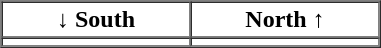<table border="1" cellpadding="2" cellspacing="0">
<tr>
<th>↓ South</th>
<th>North ↑</th>
</tr>
<tr>
<td align="center" width="120pt"></td>
<td align="center" width="120pt"></td>
</tr>
<tr>
</tr>
</table>
